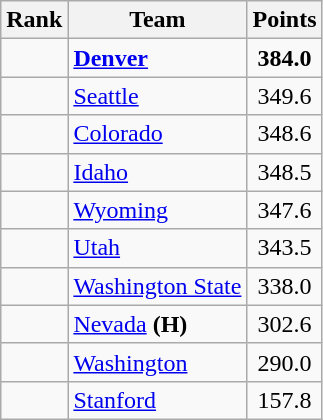<table class="wikitable sortable" style="text-align:center">
<tr>
<th>Rank</th>
<th>Team</th>
<th>Points</th>
</tr>
<tr>
<td></td>
<td align=left><strong><a href='#'>Denver</a></strong></td>
<td><strong>384.0</strong></td>
</tr>
<tr>
<td></td>
<td align=left><a href='#'>Seattle</a></td>
<td>349.6</td>
</tr>
<tr>
<td></td>
<td align=left><a href='#'>Colorado</a></td>
<td>348.6</td>
</tr>
<tr>
<td></td>
<td align=left><a href='#'>Idaho</a></td>
<td>348.5</td>
</tr>
<tr>
<td></td>
<td align=left><a href='#'>Wyoming</a></td>
<td>347.6</td>
</tr>
<tr>
<td></td>
<td align=left><a href='#'>Utah</a></td>
<td>343.5</td>
</tr>
<tr>
<td></td>
<td align=left><a href='#'>Washington State</a></td>
<td>338.0</td>
</tr>
<tr>
<td></td>
<td align=left><a href='#'>Nevada</a> <strong>(H)</strong></td>
<td>302.6</td>
</tr>
<tr>
<td></td>
<td align=left><a href='#'>Washington</a></td>
<td>290.0</td>
</tr>
<tr>
<td></td>
<td align=left><a href='#'>Stanford</a></td>
<td>157.8</td>
</tr>
</table>
